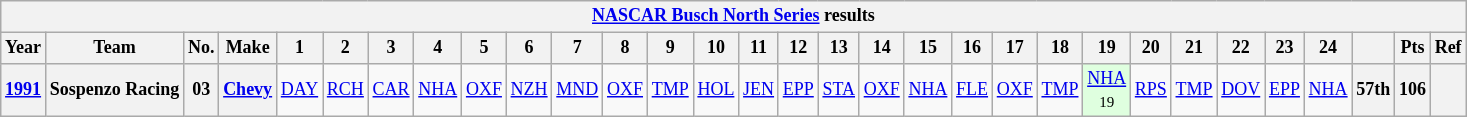<table class="wikitable" style="text-align:center; font-size:75%">
<tr>
<th colspan=42><a href='#'>NASCAR Busch North Series</a> results</th>
</tr>
<tr>
<th>Year</th>
<th>Team</th>
<th>No.</th>
<th>Make</th>
<th>1</th>
<th>2</th>
<th>3</th>
<th>4</th>
<th>5</th>
<th>6</th>
<th>7</th>
<th>8</th>
<th>9</th>
<th>10</th>
<th>11</th>
<th>12</th>
<th>13</th>
<th>14</th>
<th>15</th>
<th>16</th>
<th>17</th>
<th>18</th>
<th>19</th>
<th>20</th>
<th>21</th>
<th>22</th>
<th>23</th>
<th>24</th>
<th></th>
<th>Pts</th>
<th>Ref</th>
</tr>
<tr>
<th><a href='#'>1991</a></th>
<th>Sospenzo Racing</th>
<th>03</th>
<th><a href='#'>Chevy</a></th>
<td><a href='#'>DAY</a></td>
<td><a href='#'>RCH</a></td>
<td><a href='#'>CAR</a></td>
<td><a href='#'>NHA</a></td>
<td><a href='#'>OXF</a></td>
<td><a href='#'>NZH</a></td>
<td><a href='#'>MND</a></td>
<td><a href='#'>OXF</a></td>
<td><a href='#'>TMP</a></td>
<td><a href='#'>HOL</a></td>
<td><a href='#'>JEN</a></td>
<td><a href='#'>EPP</a></td>
<td><a href='#'>STA</a></td>
<td><a href='#'>OXF</a></td>
<td><a href='#'>NHA</a></td>
<td><a href='#'>FLE</a></td>
<td><a href='#'>OXF</a></td>
<td><a href='#'>TMP</a></td>
<td style="background:#DFFFDF;"><a href='#'>NHA</a><br><small>19</small></td>
<td><a href='#'>RPS</a></td>
<td><a href='#'>TMP</a></td>
<td><a href='#'>DOV</a></td>
<td><a href='#'>EPP</a></td>
<td><a href='#'>NHA</a></td>
<th>57th</th>
<th>106</th>
<th></th>
</tr>
</table>
